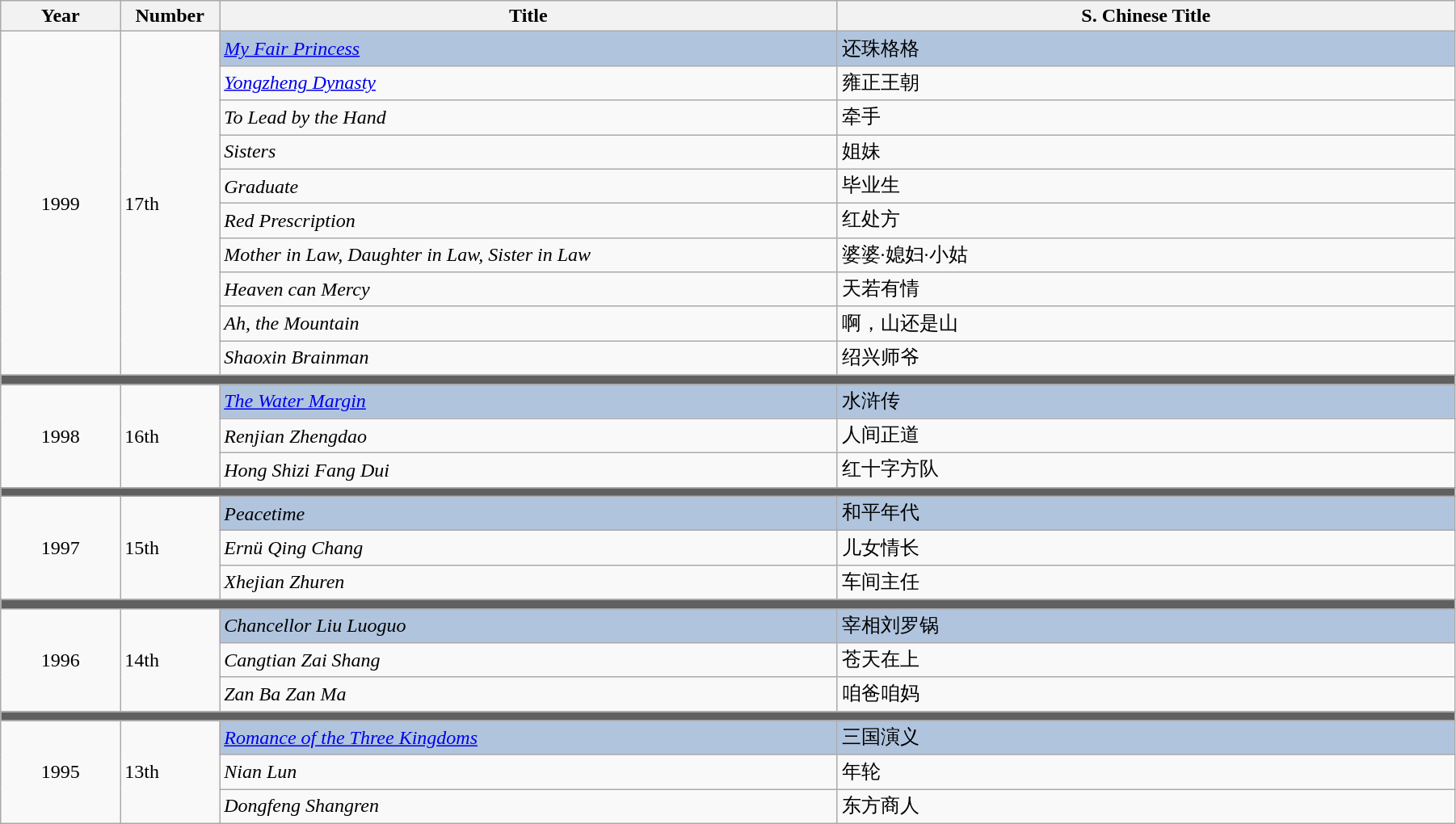<table class="wikitable" width="95%" align="center">
<tr>
<th width="6%">Year</th>
<th width="4%">Number</th>
<th width="31%">Title</th>
<th width="31%">S. Chinese Title</th>
</tr>
<tr>
<td rowspan="10" style="text-align:center;">1999</td>
<td rowspan="10">17th</td>
<td style="background:#B0C4DE;"><em><a href='#'>My Fair Princess</a></em></td>
<td style="background:#B0C4DE;">还珠格格</td>
</tr>
<tr>
<td><em><a href='#'>Yongzheng Dynasty</a></em></td>
<td>雍正王朝</td>
</tr>
<tr>
<td><em>To Lead by the Hand</em></td>
<td>牵手</td>
</tr>
<tr>
<td><em>Sisters</em></td>
<td>姐妹</td>
</tr>
<tr>
<td><em>Graduate</em></td>
<td>毕业生</td>
</tr>
<tr>
<td><em>Red Prescription</em></td>
<td>红处方</td>
</tr>
<tr>
<td><em>Mother in Law, Daughter in Law, Sister in Law</em></td>
<td>婆婆·媳妇·小姑</td>
</tr>
<tr>
<td><em>Heaven can Mercy</em></td>
<td>天若有情</td>
</tr>
<tr>
<td><em>Ah, the Mountain</em></td>
<td>啊，山还是山</td>
</tr>
<tr>
<td><em>Shaoxin Brainman</em></td>
<td>绍兴师爷</td>
</tr>
<tr>
</tr>
<tr style = "background:#606060; height: 2pt">
<td colspan = "4"></td>
</tr>
<tr>
<td rowspan="3" style="text-align:center;">1998</td>
<td rowspan="3">16th</td>
<td style="background:#B0C4DE;"><em><a href='#'>The Water Margin</a></em></td>
<td style="background:#B0C4DE;">水浒传</td>
</tr>
<tr>
<td><em>Renjian Zhengdao</em></td>
<td>人间正道</td>
</tr>
<tr>
<td><em>Hong Shizi Fang Dui</em></td>
<td>红十字方队</td>
</tr>
<tr>
</tr>
<tr style = "background:#606060; height: 2pt">
<td colspan = "4"></td>
</tr>
<tr>
<td rowspan="3" style="text-align:center;">1997</td>
<td rowspan="3">15th</td>
<td style="background:#B0C4DE;"><em>Peacetime</em></td>
<td style="background:#B0C4DE;">和平年代</td>
</tr>
<tr>
<td><em>Ernü Qing Chang</em></td>
<td>儿女情长</td>
</tr>
<tr>
<td><em>Xhejian Zhuren</em></td>
<td>车间主任</td>
</tr>
<tr>
</tr>
<tr style = "background:#606060; height: 2pt">
<td colspan = "4"></td>
</tr>
<tr>
<td rowspan="3" style="text-align:center;">1996</td>
<td rowspan="3">14th</td>
<td style="background:#B0C4DE;"><em>Chancellor Liu Luoguo</em></td>
<td style="background:#B0C4DE;">宰相刘罗锅</td>
</tr>
<tr>
<td><em>Cangtian Zai Shang</em></td>
<td>苍天在上</td>
</tr>
<tr>
<td><em>Zan Ba Zan Ma</em></td>
<td>咱爸咱妈</td>
</tr>
<tr>
</tr>
<tr style = "background:#606060; height: 2pt">
<td colspan = "4"></td>
</tr>
<tr>
<td rowspan="3" style="text-align:center;">1995</td>
<td rowspan="3">13th</td>
<td style="background:#B0C4DE;"><em><a href='#'>Romance of the Three Kingdoms</a></em></td>
<td style="background:#B0C4DE;">三国演义</td>
</tr>
<tr>
<td><em>Nian Lun</em></td>
<td>年轮</td>
</tr>
<tr>
<td><em>Dongfeng Shangren</em></td>
<td>东方商人</td>
</tr>
</table>
